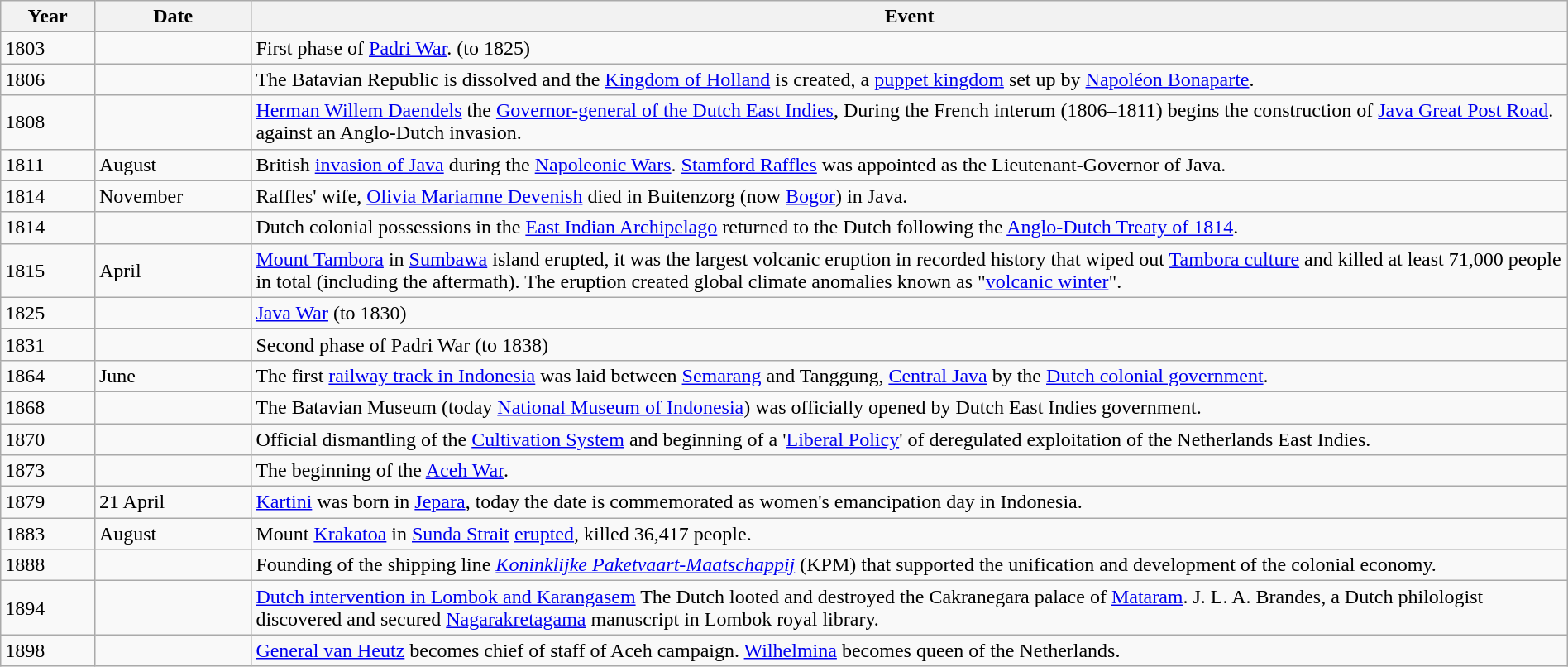<table class="wikitable" width="100%">
<tr>
<th style="width:6%">Year</th>
<th style="width:10%">Date</th>
<th>Event</th>
</tr>
<tr>
<td>1803</td>
<td></td>
<td>First phase of <a href='#'>Padri War</a>. (to 1825)</td>
</tr>
<tr>
<td>1806</td>
<td></td>
<td>The Batavian Republic is dissolved and the <a href='#'>Kingdom of Holland</a> is created, a <a href='#'>puppet kingdom</a> set up by <a href='#'>Napoléon Bonaparte</a>.</td>
</tr>
<tr>
<td>1808</td>
<td></td>
<td><a href='#'>Herman Willem Daendels</a> the <a href='#'>Governor-general of the Dutch East Indies</a>, During the French interum (1806–1811) begins the construction of <a href='#'>Java Great Post Road</a>. against an Anglo-Dutch invasion.</td>
</tr>
<tr>
<td>1811</td>
<td>August</td>
<td>British <a href='#'>invasion of Java</a> during the <a href='#'>Napoleonic Wars</a>.  <a href='#'>Stamford Raffles</a> was appointed as the Lieutenant-Governor of Java.</td>
</tr>
<tr>
<td>1814</td>
<td>November</td>
<td>Raffles' wife, <a href='#'>Olivia Mariamne Devenish</a> died in Buitenzorg (now <a href='#'>Bogor</a>) in Java.</td>
</tr>
<tr>
<td>1814</td>
<td></td>
<td>Dutch colonial possessions in the <a href='#'>East Indian Archipelago</a> returned to the Dutch following the <a href='#'>Anglo-Dutch Treaty of 1814</a>.</td>
</tr>
<tr>
<td>1815</td>
<td>April</td>
<td><a href='#'>Mount Tambora</a> in <a href='#'>Sumbawa</a> island erupted, it was the largest volcanic eruption in recorded history that wiped out <a href='#'>Tambora culture</a> and killed at least 71,000 people in total (including the aftermath). The eruption created global climate anomalies known as "<a href='#'>volcanic winter</a>".</td>
</tr>
<tr>
<td>1825</td>
<td></td>
<td><a href='#'>Java War</a> (to 1830)</td>
</tr>
<tr>
<td>1831</td>
<td></td>
<td>Second phase of Padri War (to 1838)</td>
</tr>
<tr>
<td>1864</td>
<td>June</td>
<td>The first <a href='#'>railway track in Indonesia</a> was laid between <a href='#'>Semarang</a> and Tanggung, <a href='#'>Central Java</a> by the <a href='#'>Dutch colonial government</a>.</td>
</tr>
<tr>
<td>1868</td>
<td></td>
<td>The Batavian Museum (today <a href='#'>National Museum of Indonesia</a>) was officially opened by Dutch East Indies government.</td>
</tr>
<tr>
<td>1870</td>
<td></td>
<td>Official dismantling of the <a href='#'>Cultivation System</a> and beginning of a '<a href='#'>Liberal Policy</a>' of deregulated exploitation of the Netherlands East Indies.</td>
</tr>
<tr>
<td>1873</td>
<td></td>
<td>The beginning of the <a href='#'>Aceh War</a>.</td>
</tr>
<tr>
<td>1879</td>
<td>21 April</td>
<td><a href='#'>Kartini</a> was born in <a href='#'>Jepara</a>, today the date is commemorated as women's emancipation day in Indonesia.</td>
</tr>
<tr>
<td>1883</td>
<td>August</td>
<td>Mount <a href='#'>Krakatoa</a> in <a href='#'>Sunda Strait</a> <a href='#'>erupted</a>, killed 36,417 people.</td>
</tr>
<tr>
<td>1888</td>
<td></td>
<td>Founding of the shipping line <em><a href='#'>Koninklijke Paketvaart-Maatschappij</a></em> (KPM) that supported the unification and development of the colonial economy.</td>
</tr>
<tr>
<td>1894</td>
<td></td>
<td><a href='#'>Dutch intervention in Lombok and Karangasem</a> The Dutch looted and destroyed the Cakranegara palace of <a href='#'>Mataram</a>. J. L. A. Brandes, a Dutch philologist discovered and secured <a href='#'>Nagarakretagama</a> manuscript in Lombok royal library.</td>
</tr>
<tr>
<td>1898</td>
<td></td>
<td><a href='#'>General van Heutz</a> becomes chief of staff of Aceh campaign. <a href='#'>Wilhelmina</a> becomes queen of the Netherlands.</td>
</tr>
</table>
